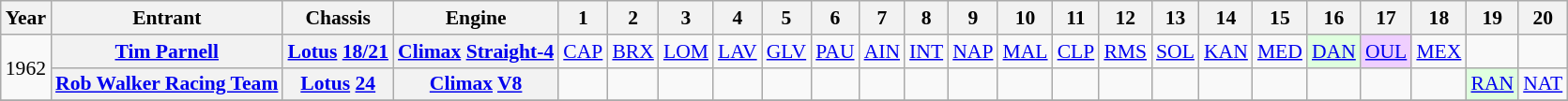<table class="wikitable" style="text-align:center; font-size:90%">
<tr>
<th>Year</th>
<th>Entrant</th>
<th>Chassis</th>
<th>Engine</th>
<th>1</th>
<th>2</th>
<th>3</th>
<th>4</th>
<th>5</th>
<th>6</th>
<th>7</th>
<th>8</th>
<th>9</th>
<th>10</th>
<th>11</th>
<th>12</th>
<th>13</th>
<th>14</th>
<th>15</th>
<th>16</th>
<th>17</th>
<th>18</th>
<th>19</th>
<th>20</th>
</tr>
<tr>
<td rowspan="2">1962</td>
<th><a href='#'>Tim Parnell</a></th>
<th><a href='#'>Lotus</a> <a href='#'>18/21</a></th>
<th><a href='#'>Climax</a> <a href='#'>Straight-4</a></th>
<td><a href='#'>CAP</a></td>
<td><a href='#'>BRX</a></td>
<td><a href='#'>LOM</a></td>
<td><a href='#'>LAV</a></td>
<td><a href='#'>GLV</a></td>
<td><a href='#'>PAU</a></td>
<td><a href='#'>AIN</a></td>
<td><a href='#'>INT</a></td>
<td><a href='#'>NAP</a></td>
<td><a href='#'>MAL</a></td>
<td><a href='#'>CLP</a></td>
<td><a href='#'>RMS</a></td>
<td><a href='#'>SOL</a></td>
<td><a href='#'>KAN</a></td>
<td><a href='#'>MED</a></td>
<td style="background:#DFFFDF;"><a href='#'>DAN</a><br></td>
<td style="background:#EFCFFF;"><a href='#'>OUL</a><br></td>
<td><a href='#'>MEX</a></td>
<td></td>
<td></td>
</tr>
<tr>
<th><a href='#'>Rob Walker Racing Team</a></th>
<th><a href='#'>Lotus</a> <a href='#'>24</a></th>
<th><a href='#'>Climax</a> <a href='#'>V8</a></th>
<td></td>
<td></td>
<td></td>
<td></td>
<td></td>
<td></td>
<td></td>
<td></td>
<td></td>
<td></td>
<td></td>
<td></td>
<td></td>
<td></td>
<td></td>
<td></td>
<td></td>
<td></td>
<td style="background:#DFFFDF;"><a href='#'>RAN</a><br></td>
<td><a href='#'>NAT</a><br></td>
</tr>
<tr>
</tr>
</table>
